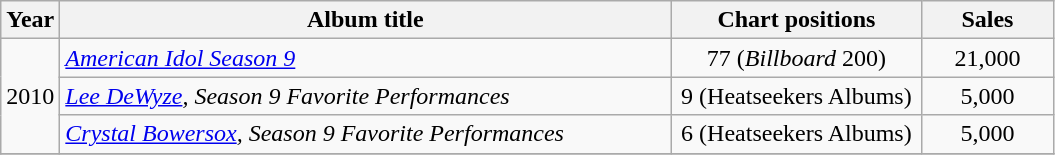<table class="wikitable">
<tr>
<th width="30">Year</th>
<th width="400">Album title</th>
<th width="160">Chart positions</th>
<th width="80">Sales</th>
</tr>
<tr>
<td rowspan="3">2010</td>
<td><em><a href='#'>American Idol Season 9</a></em></td>
<td align="center">77 (<em>Billboard</em> 200)</td>
<td align="center">21,000</td>
</tr>
<tr>
<td><em><a href='#'>Lee DeWyze</a>, Season 9 Favorite Performances</em></td>
<td align="center">9 (Heatseekers Albums)</td>
<td align="center">5,000</td>
</tr>
<tr>
<td><em><a href='#'>Crystal Bowersox</a>, Season 9 Favorite Performances</em></td>
<td align="center">6 (Heatseekers Albums)</td>
<td align="center">5,000</td>
</tr>
<tr>
</tr>
</table>
